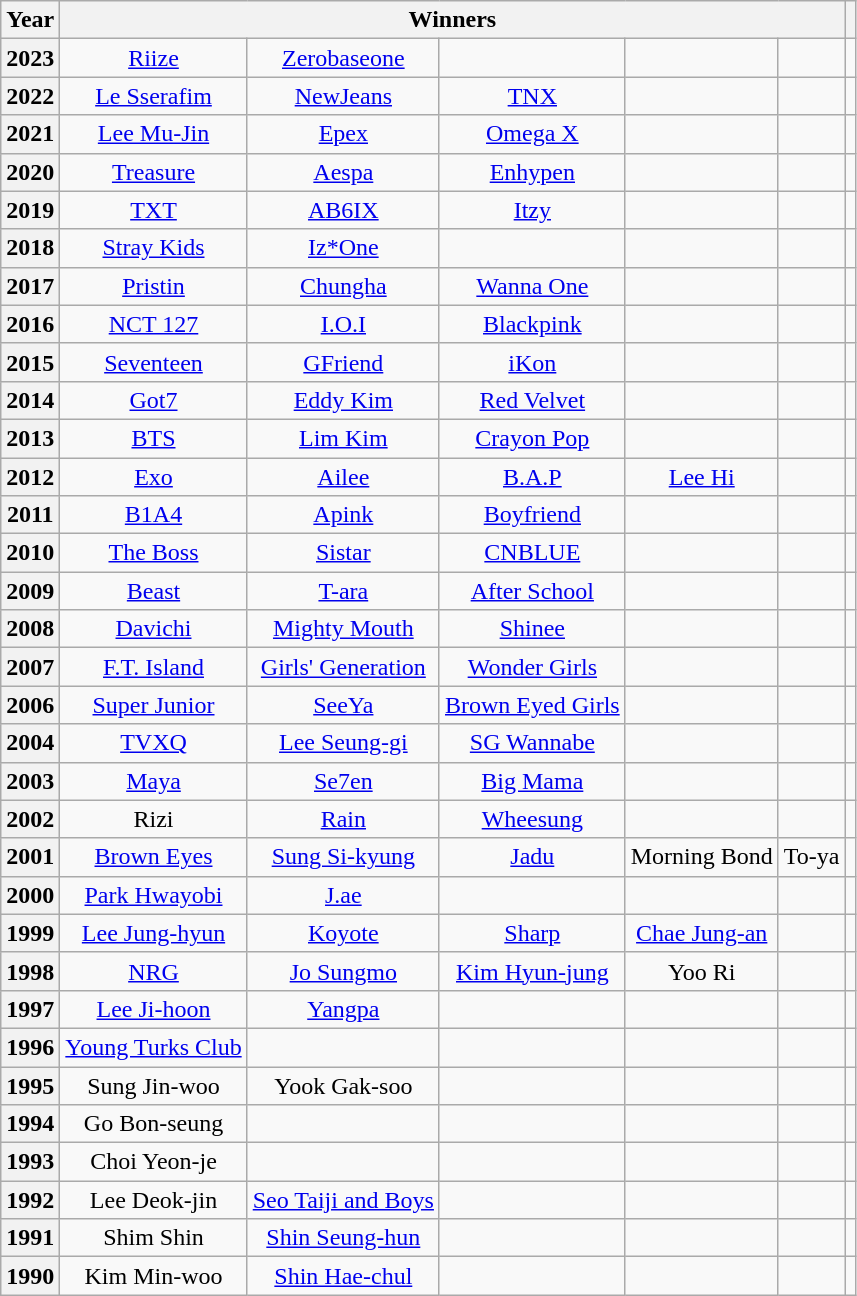<table class="wikitable sortable plainrowheaders" style="text-align: center;">
<tr>
<th scope="col">Year</th>
<th scope="col" colspan="5">Winners</th>
<th scope="col" class="unsortable"></th>
</tr>
<tr>
<th scope="row">2023</th>
<td><a href='#'>Riize</a></td>
<td><a href='#'>Zerobaseone</a></td>
<td></td>
<td></td>
<td></td>
<td></td>
</tr>
<tr>
<th scope="row">2022</th>
<td><a href='#'>Le Sserafim</a></td>
<td><a href='#'>NewJeans</a></td>
<td><a href='#'>TNX</a></td>
<td></td>
<td></td>
<td></td>
</tr>
<tr>
<th scope="row">2021</th>
<td><a href='#'>Lee Mu-Jin</a></td>
<td><a href='#'>Epex</a></td>
<td><a href='#'>Omega X</a></td>
<td></td>
<td></td>
<td></td>
</tr>
<tr>
<th scope="row">2020</th>
<td><a href='#'>Treasure</a></td>
<td><a href='#'>Aespa</a></td>
<td><a href='#'>Enhypen</a></td>
<td></td>
<td></td>
<td></td>
</tr>
<tr>
<th scope="row">2019</th>
<td><a href='#'>TXT</a></td>
<td><a href='#'>AB6IX</a></td>
<td><a href='#'>Itzy</a></td>
<td></td>
<td></td>
<td></td>
</tr>
<tr>
<th scope="row">2018</th>
<td><a href='#'>Stray Kids</a></td>
<td><a href='#'>Iz*One</a></td>
<td></td>
<td></td>
<td></td>
<td></td>
</tr>
<tr>
<th scope="row">2017</th>
<td><a href='#'>Pristin</a></td>
<td><a href='#'>Chungha</a></td>
<td><a href='#'>Wanna One</a></td>
<td></td>
<td></td>
<td style="text-align:center"></td>
</tr>
<tr>
<th scope="row">2016</th>
<td><a href='#'>NCT 127</a></td>
<td><a href='#'>I.O.I</a></td>
<td><a href='#'>Blackpink</a></td>
<td></td>
<td></td>
<td style="text-align:center"></td>
</tr>
<tr>
<th scope="row">2015</th>
<td><a href='#'>Seventeen</a></td>
<td><a href='#'>GFriend</a></td>
<td><a href='#'>iKon</a></td>
<td></td>
<td></td>
<td style="text-align:center"></td>
</tr>
<tr>
<th scope="row">2014</th>
<td><a href='#'>Got7</a></td>
<td><a href='#'>Eddy Kim</a></td>
<td><a href='#'>Red Velvet</a></td>
<td></td>
<td></td>
<td style="text-align:center"></td>
</tr>
<tr>
<th scope="row">2013</th>
<td><a href='#'>BTS</a></td>
<td><a href='#'>Lim Kim</a></td>
<td><a href='#'>Crayon Pop</a></td>
<td></td>
<td></td>
<td style="text-align:center"></td>
</tr>
<tr>
<th scope="row">2012</th>
<td><a href='#'>Exo</a></td>
<td><a href='#'>Ailee</a></td>
<td><a href='#'>B.A.P</a></td>
<td><a href='#'>Lee Hi</a></td>
<td></td>
<td style="text-align:center"></td>
</tr>
<tr>
<th scope="row">2011</th>
<td><a href='#'>B1A4</a></td>
<td><a href='#'>Apink</a></td>
<td><a href='#'>Boyfriend</a></td>
<td></td>
<td></td>
<td style="text-align:center"></td>
</tr>
<tr>
<th scope="row">2010</th>
<td><a href='#'>The Boss</a></td>
<td><a href='#'>Sistar</a></td>
<td><a href='#'>CNBLUE</a></td>
<td></td>
<td></td>
<td style="text-align:center"></td>
</tr>
<tr>
<th scope="row">2009</th>
<td><a href='#'>Beast</a></td>
<td><a href='#'>T-ara</a></td>
<td><a href='#'>After School</a></td>
<td></td>
<td></td>
<td style="text-align:center"></td>
</tr>
<tr>
<th scope="row">2008</th>
<td><a href='#'>Davichi</a></td>
<td><a href='#'>Mighty Mouth</a></td>
<td><a href='#'>Shinee</a></td>
<td></td>
<td></td>
<td style="text-align:center"></td>
</tr>
<tr>
<th scope="row">2007</th>
<td><a href='#'>F.T. Island</a></td>
<td><a href='#'>Girls' Generation</a></td>
<td><a href='#'>Wonder Girls</a></td>
<td></td>
<td></td>
<td style="text-align:center"></td>
</tr>
<tr>
<th scope="row">2006</th>
<td><a href='#'>Super Junior</a></td>
<td><a href='#'>SeeYa</a></td>
<td><a href='#'>Brown Eyed Girls</a></td>
<td></td>
<td></td>
<td></td>
</tr>
<tr>
<th scope="row">2004</th>
<td><a href='#'>TVXQ</a></td>
<td><a href='#'>Lee Seung-gi</a></td>
<td><a href='#'>SG Wannabe</a></td>
<td></td>
<td></td>
<td style="text-align:center"></td>
</tr>
<tr>
<th scope="row">2003</th>
<td><a href='#'>Maya</a></td>
<td><a href='#'>Se7en</a></td>
<td><a href='#'>Big Mama</a></td>
<td></td>
<td></td>
<td style="text-align:center"></td>
</tr>
<tr>
<th scope="row">2002</th>
<td>Rizi</td>
<td><a href='#'>Rain</a></td>
<td><a href='#'>Wheesung</a></td>
<td></td>
<td></td>
<td style="text-align:center"></td>
</tr>
<tr>
<th scope="row">2001</th>
<td><a href='#'>Brown Eyes</a></td>
<td><a href='#'>Sung Si-kyung</a></td>
<td><a href='#'>Jadu</a></td>
<td>Morning Bond</td>
<td>To-ya</td>
<td style="text-align:center"></td>
</tr>
<tr>
<th scope="row">2000</th>
<td><a href='#'>Park Hwayobi</a></td>
<td><a href='#'>J.ae</a></td>
<td></td>
<td></td>
<td></td>
<td style="text-align:center"></td>
</tr>
<tr>
<th scope="row">1999</th>
<td><a href='#'>Lee Jung-hyun</a></td>
<td><a href='#'>Koyote</a></td>
<td><a href='#'>Sharp</a></td>
<td><a href='#'>Chae Jung-an</a></td>
<td></td>
<td></td>
</tr>
<tr>
<th scope="row">1998</th>
<td><a href='#'>NRG</a></td>
<td><a href='#'>Jo Sungmo</a></td>
<td><a href='#'>Kim Hyun-jung</a></td>
<td>Yoo Ri</td>
<td></td>
<td style="text-align:center"></td>
</tr>
<tr>
<th scope="row">1997</th>
<td><a href='#'>Lee Ji-hoon</a></td>
<td><a href='#'>Yangpa</a></td>
<td></td>
<td></td>
<td></td>
<td style="text-align:center"></td>
</tr>
<tr>
<th scope="row">1996</th>
<td><a href='#'>Young Turks Club</a></td>
<td></td>
<td></td>
<td></td>
<td></td>
<td style="text-align:center"></td>
</tr>
<tr>
<th scope="row">1995</th>
<td>Sung Jin-woo</td>
<td>Yook Gak-soo</td>
<td></td>
<td></td>
<td></td>
<td style="text-align:center"></td>
</tr>
<tr>
<th scope="row">1994</th>
<td>Go Bon-seung</td>
<td></td>
<td></td>
<td></td>
<td></td>
<td style="text-align:center"></td>
</tr>
<tr>
<th scope="row">1993</th>
<td>Choi Yeon-je</td>
<td></td>
<td></td>
<td></td>
<td></td>
<td style="text-align:center"></td>
</tr>
<tr>
<th scope="row">1992</th>
<td>Lee Deok-jin</td>
<td><a href='#'>Seo Taiji and Boys</a></td>
<td></td>
<td></td>
<td></td>
<td style="text-align:center"></td>
</tr>
<tr>
<th scope="row">1991</th>
<td>Shim Shin</td>
<td><a href='#'>Shin Seung-hun</a></td>
<td></td>
<td></td>
<td></td>
<td style="text-align:center"></td>
</tr>
<tr>
<th scope="row">1990</th>
<td>Kim Min-woo</td>
<td><a href='#'>Shin Hae-chul</a></td>
<td></td>
<td></td>
<td></td>
<td style="text-align:center"></td>
</tr>
</table>
